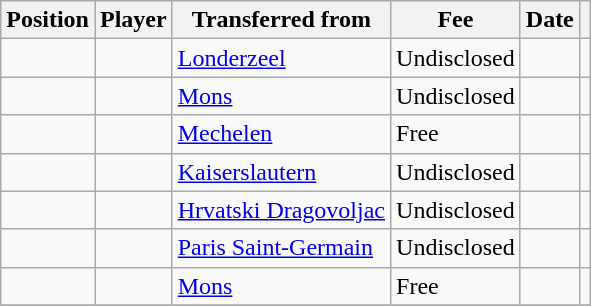<table class="wikitable sortable">
<tr>
<th>Position</th>
<th>Player</th>
<th>Transferred from</th>
<th>Fee</th>
<th>Date</th>
<th class="unsortable"></th>
</tr>
<tr>
<td></td>
<td></td>
<td> <a href='#'>Londerzeel</a></td>
<td>Undisclosed</td>
<td></td>
<td></td>
</tr>
<tr>
<td></td>
<td></td>
<td> <a href='#'>Mons</a></td>
<td>Undisclosed</td>
<td></td>
<td></td>
</tr>
<tr>
<td></td>
<td></td>
<td> <a href='#'>Mechelen</a></td>
<td>Free</td>
<td></td>
<td></td>
</tr>
<tr>
<td></td>
<td></td>
<td> <a href='#'>Kaiserslautern</a></td>
<td>Undisclosed</td>
<td></td>
<td></td>
</tr>
<tr>
<td></td>
<td></td>
<td> <a href='#'>Hrvatski Dragovoljac</a></td>
<td>Undisclosed</td>
<td></td>
<td></td>
</tr>
<tr>
<td></td>
<td></td>
<td> <a href='#'>Paris Saint-Germain</a></td>
<td>Undisclosed</td>
<td></td>
<td></td>
</tr>
<tr>
<td></td>
<td></td>
<td> <a href='#'>Mons</a></td>
<td>Free</td>
<td></td>
<td></td>
</tr>
<tr>
</tr>
</table>
